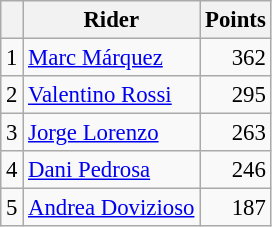<table class="wikitable" style="font-size: 95%;">
<tr>
<th></th>
<th>Rider</th>
<th>Points</th>
</tr>
<tr>
<td align=center>1</td>
<td> <a href='#'>Marc Márquez</a></td>
<td align=right>362</td>
</tr>
<tr>
<td align=center>2</td>
<td> <a href='#'>Valentino Rossi</a></td>
<td align=right>295</td>
</tr>
<tr>
<td align=center>3</td>
<td> <a href='#'>Jorge Lorenzo</a></td>
<td align=right>263</td>
</tr>
<tr>
<td align=center>4</td>
<td> <a href='#'>Dani Pedrosa</a></td>
<td align=right>246</td>
</tr>
<tr>
<td align=center>5</td>
<td> <a href='#'>Andrea Dovizioso</a></td>
<td align=right>187</td>
</tr>
</table>
